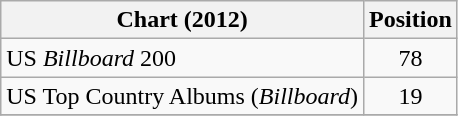<table class="wikitable">
<tr>
<th>Chart (2012)</th>
<th>Position</th>
</tr>
<tr>
<td>US <em>Billboard</em> 200</td>
<td style="text-align:center;">78</td>
</tr>
<tr>
<td>US Top Country Albums (<em>Billboard</em>)</td>
<td style="text-align:center;">19</td>
</tr>
<tr>
</tr>
</table>
